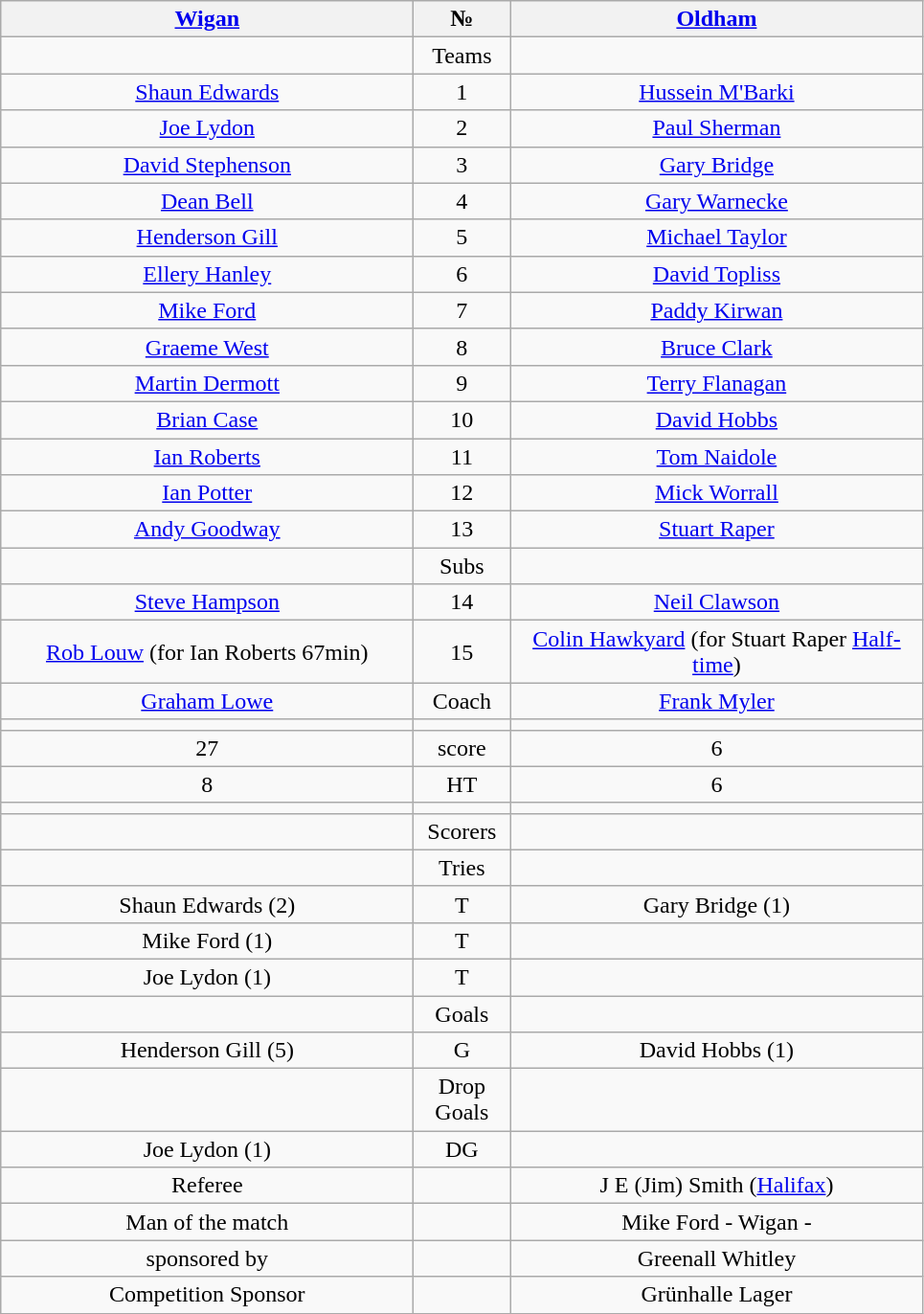<table class="wikitable" style="text-align:center;">
<tr>
<th width=280 abbr=winner><a href='#'>Wigan</a></th>
<th width=60 abbr="Number">№</th>
<th width=280 abbr=runner-up><a href='#'>Oldham</a></th>
</tr>
<tr>
<td></td>
<td>Teams</td>
<td></td>
</tr>
<tr>
<td><a href='#'>Shaun Edwards</a></td>
<td>1</td>
<td><a href='#'>Hussein M'Barki</a></td>
</tr>
<tr>
<td><a href='#'>Joe Lydon</a></td>
<td>2</td>
<td><a href='#'>Paul Sherman</a></td>
</tr>
<tr>
<td><a href='#'>David Stephenson</a></td>
<td>3</td>
<td><a href='#'>Gary Bridge</a></td>
</tr>
<tr>
<td><a href='#'>Dean Bell</a></td>
<td>4</td>
<td><a href='#'>Gary Warnecke</a></td>
</tr>
<tr>
<td><a href='#'>Henderson Gill</a></td>
<td>5</td>
<td><a href='#'>Michael Taylor</a></td>
</tr>
<tr>
<td><a href='#'>Ellery Hanley</a></td>
<td>6</td>
<td><a href='#'>David Topliss</a></td>
</tr>
<tr>
<td><a href='#'>Mike Ford</a></td>
<td>7</td>
<td><a href='#'>Paddy Kirwan</a></td>
</tr>
<tr>
<td><a href='#'>Graeme West</a></td>
<td>8</td>
<td><a href='#'>Bruce Clark</a></td>
</tr>
<tr>
<td><a href='#'>Martin Dermott</a></td>
<td>9</td>
<td><a href='#'>Terry Flanagan</a></td>
</tr>
<tr>
<td><a href='#'>Brian Case</a></td>
<td>10</td>
<td><a href='#'>David Hobbs</a></td>
</tr>
<tr>
<td><a href='#'>Ian Roberts</a></td>
<td>11</td>
<td><a href='#'>Tom Naidole</a></td>
</tr>
<tr>
<td><a href='#'>Ian Potter</a></td>
<td>12</td>
<td><a href='#'>Mick Worrall</a></td>
</tr>
<tr>
<td><a href='#'>Andy Goodway</a></td>
<td>13</td>
<td><a href='#'>Stuart Raper</a></td>
</tr>
<tr>
<td></td>
<td>Subs</td>
<td></td>
</tr>
<tr>
<td><a href='#'>Steve Hampson</a></td>
<td>14</td>
<td><a href='#'>Neil Clawson</a></td>
</tr>
<tr>
<td><a href='#'>Rob Louw</a> (for Ian Roberts 67min)</td>
<td>15</td>
<td><a href='#'>Colin Hawkyard</a> (for Stuart Raper <a href='#'>Half-time</a>)</td>
</tr>
<tr>
<td><a href='#'>Graham Lowe</a></td>
<td>Coach</td>
<td><a href='#'>Frank Myler</a></td>
</tr>
<tr>
<td></td>
<td></td>
<td></td>
</tr>
<tr>
<td>27</td>
<td>score</td>
<td>6</td>
</tr>
<tr>
<td>8</td>
<td>HT</td>
<td>6</td>
</tr>
<tr>
<td></td>
<td></td>
<td></td>
</tr>
<tr>
<td></td>
<td>Scorers</td>
<td></td>
</tr>
<tr>
<td></td>
<td>Tries</td>
<td></td>
</tr>
<tr>
<td>Shaun Edwards (2)</td>
<td>T</td>
<td>Gary Bridge (1)</td>
</tr>
<tr>
<td>Mike Ford (1)</td>
<td>T</td>
<td></td>
</tr>
<tr>
<td>Joe Lydon (1)</td>
<td>T</td>
<td></td>
</tr>
<tr>
<td></td>
<td>Goals</td>
<td></td>
</tr>
<tr>
<td>Henderson Gill (5)</td>
<td>G</td>
<td>David Hobbs (1)</td>
</tr>
<tr>
<td></td>
<td>Drop Goals</td>
<td></td>
</tr>
<tr>
<td>Joe Lydon (1)</td>
<td>DG</td>
<td></td>
</tr>
<tr>
<td>Referee</td>
<td></td>
<td>J E (Jim) Smith (<a href='#'>Halifax</a>)</td>
</tr>
<tr>
<td>Man of the match</td>
<td></td>
<td>Mike Ford - Wigan - </td>
</tr>
<tr>
<td>sponsored by</td>
<td></td>
<td>Greenall Whitley</td>
</tr>
<tr>
<td>Competition Sponsor</td>
<td></td>
<td>Grünhalle Lager</td>
</tr>
</table>
